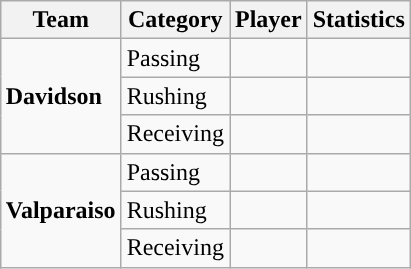<table class="wikitable" style="float: right;">
<tr>
<th>Team</th>
<th>Category</th>
<th>Player</th>
<th>Statistics</th>
</tr>
<tr>
<td rowspan=3><strong>Davidson</strong></td>
<td>Passing</td>
<td></td>
<td></td>
</tr>
<tr>
<td>Rushing</td>
<td></td>
<td></td>
</tr>
<tr>
<td>Receiving</td>
<td></td>
<td></td>
</tr>
<tr>
<td rowspan=3><strong>Valparaiso</strong></td>
<td>Passing</td>
<td></td>
<td></td>
</tr>
<tr>
<td>Rushing</td>
<td></td>
<td></td>
</tr>
<tr>
<td>Receiving</td>
<td></td>
<td></td>
</tr>
</table>
